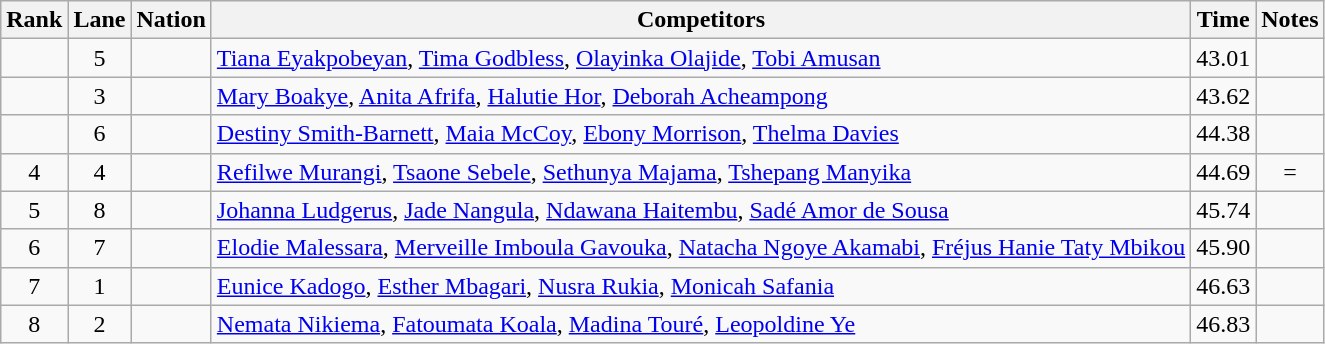<table class="wikitable sortable" style="text-align:center">
<tr>
<th>Rank</th>
<th>Lane</th>
<th>Nation</th>
<th>Competitors</th>
<th>Time</th>
<th>Notes</th>
</tr>
<tr>
<td></td>
<td>5</td>
<td align=left></td>
<td align=left><a href='#'>Tiana Eyakpobeyan</a>, <a href='#'>Tima Godbless</a>, <a href='#'>Olayinka Olajide</a>, <a href='#'>Tobi Amusan</a></td>
<td>43.01</td>
<td></td>
</tr>
<tr>
<td></td>
<td>3</td>
<td align=left></td>
<td align=left><a href='#'>Mary Boakye</a>, <a href='#'>Anita Afrifa</a>, <a href='#'>Halutie Hor</a>, <a href='#'>Deborah Acheampong</a></td>
<td>43.62</td>
<td></td>
</tr>
<tr>
<td></td>
<td>6</td>
<td align=left></td>
<td align=left><a href='#'>Destiny Smith-Barnett</a>, <a href='#'>Maia McCoy</a>, <a href='#'>Ebony Morrison</a>, <a href='#'>Thelma Davies</a></td>
<td>44.38</td>
<td></td>
</tr>
<tr>
<td>4</td>
<td>4</td>
<td align=left></td>
<td align=left><a href='#'>Refilwe Murangi</a>, <a href='#'>Tsaone Sebele</a>, <a href='#'>Sethunya Majama</a>, <a href='#'>Tshepang Manyika</a></td>
<td>44.69</td>
<td>=</td>
</tr>
<tr>
<td>5</td>
<td>8</td>
<td align=left></td>
<td align=left><a href='#'>Johanna Ludgerus</a>, <a href='#'>Jade Nangula</a>, <a href='#'>Ndawana Haitembu</a>, <a href='#'>Sadé Amor de Sousa</a></td>
<td>45.74</td>
<td></td>
</tr>
<tr>
<td>6</td>
<td>7</td>
<td align=left></td>
<td align=left><a href='#'>Elodie Malessara</a>, <a href='#'>Merveille Imboula Gavouka</a>, <a href='#'>Natacha Ngoye Akamabi</a>, <a href='#'>Fréjus Hanie Taty Mbikou</a></td>
<td>45.90</td>
<td></td>
</tr>
<tr>
<td>7</td>
<td>1</td>
<td align=left></td>
<td align=left><a href='#'>Eunice Kadogo</a>, <a href='#'>Esther Mbagari</a>, <a href='#'>Nusra Rukia</a>, <a href='#'>Monicah Safania</a></td>
<td>46.63</td>
<td></td>
</tr>
<tr>
<td>8</td>
<td>2</td>
<td align=left></td>
<td align=left><a href='#'>Nemata Nikiema</a>, <a href='#'>Fatoumata Koala</a>, <a href='#'>Madina Touré</a>, <a href='#'>Leopoldine Ye</a></td>
<td>46.83</td>
<td></td>
</tr>
</table>
